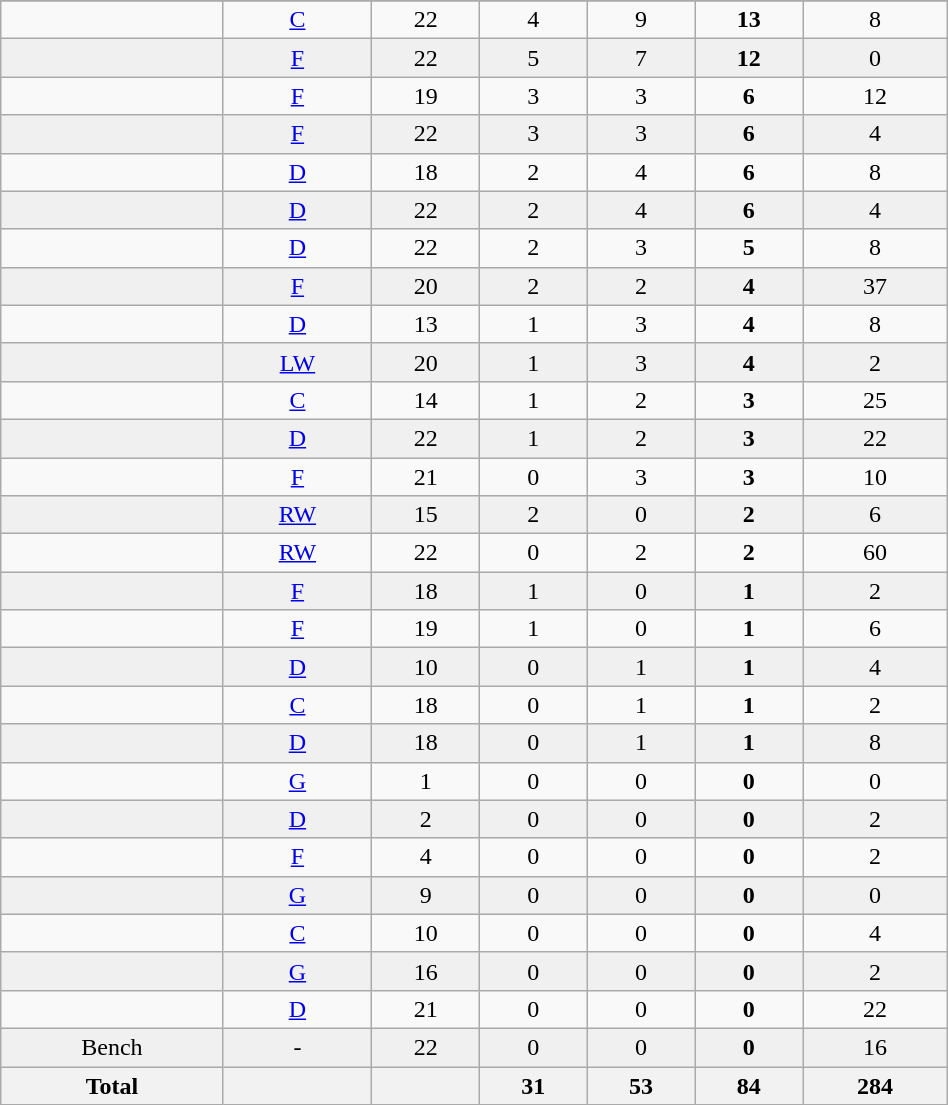<table class="wikitable sortable" width ="50%">
<tr align="center">
</tr>
<tr align="center" bgcolor="">
<td></td>
<td><a href='#'>C</a></td>
<td>22</td>
<td>4</td>
<td>9</td>
<td><strong>13</strong></td>
<td>8</td>
</tr>
<tr align="center" bgcolor="f0f0f0">
<td></td>
<td><a href='#'>F</a></td>
<td>22</td>
<td>5</td>
<td>7</td>
<td><strong>12</strong></td>
<td>0</td>
</tr>
<tr align="center" bgcolor="">
<td></td>
<td><a href='#'>F</a></td>
<td>19</td>
<td>3</td>
<td>3</td>
<td><strong>6</strong></td>
<td>12</td>
</tr>
<tr align="center" bgcolor="f0f0f0">
<td></td>
<td><a href='#'>F</a></td>
<td>22</td>
<td>3</td>
<td>3</td>
<td><strong>6</strong></td>
<td>4</td>
</tr>
<tr align="center" bgcolor="">
<td></td>
<td><a href='#'>D</a></td>
<td>18</td>
<td>2</td>
<td>4</td>
<td><strong>6</strong></td>
<td>8</td>
</tr>
<tr align="center" bgcolor="f0f0f0">
<td></td>
<td><a href='#'>D</a></td>
<td>22</td>
<td>2</td>
<td>4</td>
<td><strong>6</strong></td>
<td>4</td>
</tr>
<tr align="center" bgcolor="">
<td></td>
<td><a href='#'>D</a></td>
<td>22</td>
<td>2</td>
<td>3</td>
<td><strong>5</strong></td>
<td>8</td>
</tr>
<tr align="center" bgcolor="f0f0f0">
<td></td>
<td><a href='#'>F</a></td>
<td>20</td>
<td>2</td>
<td>2</td>
<td><strong>4</strong></td>
<td>37</td>
</tr>
<tr align="center" bgcolor="">
<td></td>
<td><a href='#'>D</a></td>
<td>13</td>
<td>1</td>
<td>3</td>
<td><strong>4</strong></td>
<td>8</td>
</tr>
<tr align="center" bgcolor="f0f0f0">
<td></td>
<td><a href='#'>LW</a></td>
<td>20</td>
<td>1</td>
<td>3</td>
<td><strong>4</strong></td>
<td>2</td>
</tr>
<tr align="center" bgcolor="">
<td></td>
<td><a href='#'>C</a></td>
<td>14</td>
<td>1</td>
<td>2</td>
<td><strong>3</strong></td>
<td>25</td>
</tr>
<tr align="center" bgcolor="f0f0f0">
<td></td>
<td><a href='#'>D</a></td>
<td>22</td>
<td>1</td>
<td>2</td>
<td><strong>3</strong></td>
<td>22</td>
</tr>
<tr align="center" bgcolor="">
<td></td>
<td><a href='#'>F</a></td>
<td>21</td>
<td>0</td>
<td>3</td>
<td><strong>3</strong></td>
<td>10</td>
</tr>
<tr align="center" bgcolor="f0f0f0">
<td></td>
<td><a href='#'>RW</a></td>
<td>15</td>
<td>2</td>
<td>0</td>
<td><strong>2</strong></td>
<td>6</td>
</tr>
<tr align="center" bgcolor="">
<td></td>
<td><a href='#'>RW</a></td>
<td>22</td>
<td>0</td>
<td>2</td>
<td><strong>2</strong></td>
<td>60</td>
</tr>
<tr align="center" bgcolor="f0f0f0">
<td></td>
<td><a href='#'>F</a></td>
<td>18</td>
<td>1</td>
<td>0</td>
<td><strong>1</strong></td>
<td>2</td>
</tr>
<tr align="center" bgcolor="">
<td></td>
<td><a href='#'>F</a></td>
<td>19</td>
<td>1</td>
<td>0</td>
<td><strong>1</strong></td>
<td>6</td>
</tr>
<tr align="center" bgcolor="f0f0f0">
<td></td>
<td><a href='#'>D</a></td>
<td>10</td>
<td>0</td>
<td>1</td>
<td><strong>1</strong></td>
<td>4</td>
</tr>
<tr align="center" bgcolor="">
<td></td>
<td><a href='#'>C</a></td>
<td>18</td>
<td>0</td>
<td>1</td>
<td><strong>1</strong></td>
<td>2</td>
</tr>
<tr align="center" bgcolor="f0f0f0">
<td></td>
<td><a href='#'>D</a></td>
<td>18</td>
<td>0</td>
<td>1</td>
<td><strong>1</strong></td>
<td>8</td>
</tr>
<tr align="center" bgcolor="">
<td></td>
<td><a href='#'>G</a></td>
<td>1</td>
<td>0</td>
<td>0</td>
<td><strong>0</strong></td>
<td>0</td>
</tr>
<tr align="center" bgcolor="f0f0f0">
<td></td>
<td><a href='#'>D</a></td>
<td>2</td>
<td>0</td>
<td>0</td>
<td><strong>0</strong></td>
<td>2</td>
</tr>
<tr align="center" bgcolor="">
<td></td>
<td><a href='#'>F</a></td>
<td>4</td>
<td>0</td>
<td>0</td>
<td><strong>0</strong></td>
<td>2</td>
</tr>
<tr align="center" bgcolor="f0f0f0">
<td></td>
<td><a href='#'>G</a></td>
<td>9</td>
<td>0</td>
<td>0</td>
<td><strong>0</strong></td>
<td>0</td>
</tr>
<tr align="center" bgcolor="">
<td></td>
<td><a href='#'>C</a></td>
<td>10</td>
<td>0</td>
<td>0</td>
<td><strong>0</strong></td>
<td>4</td>
</tr>
<tr align="center" bgcolor="f0f0f0">
<td></td>
<td><a href='#'>G</a></td>
<td>16</td>
<td>0</td>
<td>0</td>
<td><strong>0</strong></td>
<td>2</td>
</tr>
<tr align="center" bgcolor="">
<td></td>
<td><a href='#'>D</a></td>
<td>21</td>
<td>0</td>
<td>0</td>
<td><strong>0</strong></td>
<td>22</td>
</tr>
<tr align="center" bgcolor="f0f0f0">
<td>Bench</td>
<td>-</td>
<td>22</td>
<td>0</td>
<td>0</td>
<td><strong>0</strong></td>
<td>16</td>
</tr>
<tr>
<th>Total</th>
<th></th>
<th></th>
<th>31</th>
<th>53</th>
<th>84</th>
<th>284</th>
</tr>
</table>
